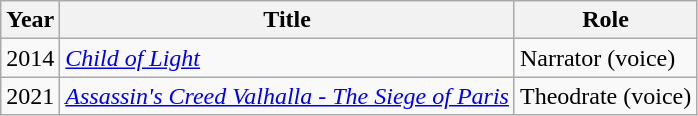<table class="wikitable sortable">
<tr>
<th>Year</th>
<th>Title</th>
<th>Role</th>
</tr>
<tr>
<td>2014</td>
<td><em><a href='#'>Child of Light</a></em></td>
<td>Narrator (voice)</td>
</tr>
<tr>
<td>2021</td>
<td><em><a href='#'>Assassin's Creed Valhalla - The Siege of Paris</a></em></td>
<td>Theodrate (voice)</td>
</tr>
</table>
